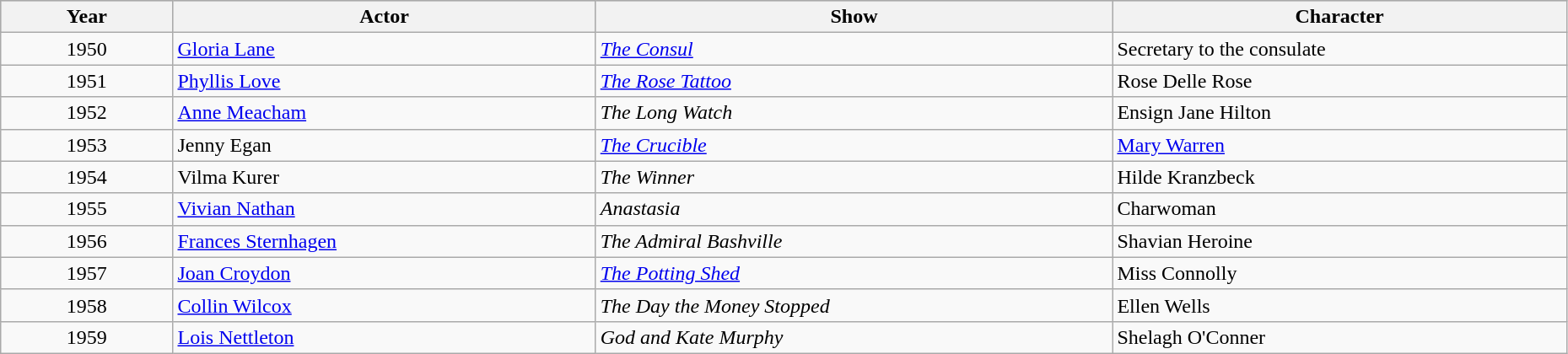<table class="wikitable" style="width:98%;">
<tr style="background:#bebebe;">
<th style="width:11%;">Year</th>
<th style="width:27%;">Actor</th>
<th style="width:33%;">Show</th>
<th style="width:29%;">Character</th>
</tr>
<tr>
<td align="center">1950</td>
<td><a href='#'>Gloria Lane</a></td>
<td><em><a href='#'>The Consul</a></em></td>
<td>Secretary to the consulate</td>
</tr>
<tr>
<td align="center">1951</td>
<td><a href='#'>Phyllis Love</a></td>
<td><em><a href='#'>The Rose Tattoo</a></em></td>
<td>Rose Delle Rose</td>
</tr>
<tr>
<td align="center">1952</td>
<td><a href='#'>Anne Meacham</a></td>
<td><em>The Long Watch</em></td>
<td>Ensign Jane Hilton</td>
</tr>
<tr>
<td align="center">1953</td>
<td>Jenny Egan</td>
<td><em><a href='#'>The Crucible</a></em></td>
<td><a href='#'>Mary Warren</a></td>
</tr>
<tr>
<td align="center">1954</td>
<td>Vilma Kurer</td>
<td><em>The Winner</em></td>
<td>Hilde Kranzbeck</td>
</tr>
<tr>
<td align="center">1955</td>
<td><a href='#'>Vivian Nathan</a></td>
<td><em>Anastasia</em></td>
<td>Charwoman</td>
</tr>
<tr>
<td align="center">1956</td>
<td><a href='#'>Frances Sternhagen</a></td>
<td><em>The Admiral Bashville</em></td>
<td>Shavian Heroine</td>
</tr>
<tr>
<td align="center">1957</td>
<td><a href='#'>Joan Croydon</a></td>
<td><em><a href='#'>The Potting Shed</a></em></td>
<td>Miss Connolly</td>
</tr>
<tr>
<td align="center">1958</td>
<td><a href='#'>Collin Wilcox</a></td>
<td><em>The Day the Money Stopped</em></td>
<td>Ellen Wells</td>
</tr>
<tr>
<td align="center">1959</td>
<td><a href='#'>Lois Nettleton</a></td>
<td><em>God and Kate Murphy</em></td>
<td>Shelagh O'Conner</td>
</tr>
</table>
